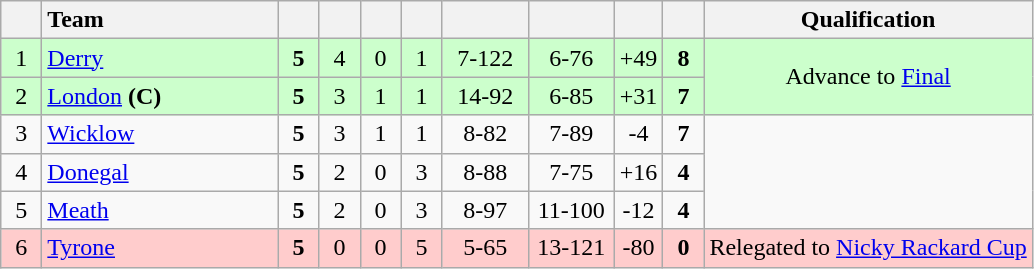<table class="wikitable" style="text-align:center">
<tr>
<th width="20"></th>
<th width="150" style="text-align:left;">Team</th>
<th width="20"></th>
<th width="20"></th>
<th width="20"></th>
<th width="20"></th>
<th width="50"></th>
<th width="50"></th>
<th width="20"></th>
<th width="20"></th>
<th>Qualification</th>
</tr>
<tr style="background:#ccffcc">
<td>1</td>
<td style="text-align:left"> <a href='#'>Derry</a></td>
<td><strong>5</strong></td>
<td>4</td>
<td>0</td>
<td>1</td>
<td>7-122</td>
<td>6-76</td>
<td>+49</td>
<td><strong>8</strong></td>
<td rowspan="2">Advance to <a href='#'>Final</a></td>
</tr>
<tr style="background:#ccffcc">
<td>2</td>
<td style="text-align:left"> <a href='#'>London</a> <strong>(C)</strong></td>
<td><strong>5</strong></td>
<td>3</td>
<td>1</td>
<td>1</td>
<td>14-92</td>
<td>6-85</td>
<td>+31</td>
<td><strong>7</strong></td>
</tr>
<tr>
<td>3</td>
<td style="text-align:left"> <a href='#'>Wicklow</a></td>
<td><strong>5</strong></td>
<td>3</td>
<td>1</td>
<td>1</td>
<td>8-82</td>
<td>7-89</td>
<td>-4</td>
<td><strong>7</strong></td>
<td rowspan="3"></td>
</tr>
<tr>
<td>4</td>
<td style="text-align:left"> <a href='#'>Donegal</a></td>
<td><strong>5</strong></td>
<td>2</td>
<td>0</td>
<td>3</td>
<td>8-88</td>
<td>7-75</td>
<td>+16</td>
<td><strong>4</strong></td>
</tr>
<tr>
<td>5</td>
<td style="text-align:left"> <a href='#'>Meath</a></td>
<td><strong>5</strong></td>
<td>2</td>
<td>0</td>
<td>3</td>
<td>8-97</td>
<td>11-100</td>
<td>-12</td>
<td><strong>4</strong></td>
</tr>
<tr style="background:#ffcccc">
<td>6</td>
<td style="text-align:left"> <a href='#'>Tyrone</a></td>
<td><strong>5</strong></td>
<td>0</td>
<td>0</td>
<td>5</td>
<td>5-65</td>
<td>13-121</td>
<td>-80</td>
<td><strong>0</strong></td>
<td>Relegated to <a href='#'>Nicky Rackard Cup</a></td>
</tr>
</table>
